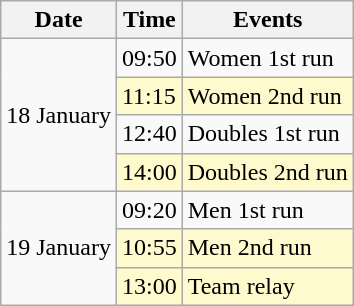<table class="wikitable" border="1">
<tr>
<th>Date</th>
<th>Time</th>
<th>Events</th>
</tr>
<tr>
<td rowspan=4>18 January</td>
<td>09:50</td>
<td>Women 1st run</td>
</tr>
<tr bgcolor=lemonchiffon>
<td>11:15</td>
<td>Women 2nd run</td>
</tr>
<tr>
<td>12:40</td>
<td>Doubles 1st run</td>
</tr>
<tr bgcolor=lemonchiffon>
<td>14:00</td>
<td>Doubles 2nd run</td>
</tr>
<tr>
<td rowspan=3>19 January</td>
<td>09:20</td>
<td>Men 1st run</td>
</tr>
<tr bgcolor=lemonchiffon>
<td>10:55</td>
<td>Men 2nd run</td>
</tr>
<tr bgcolor=lemonchiffon>
<td>13:00</td>
<td>Team relay</td>
</tr>
</table>
